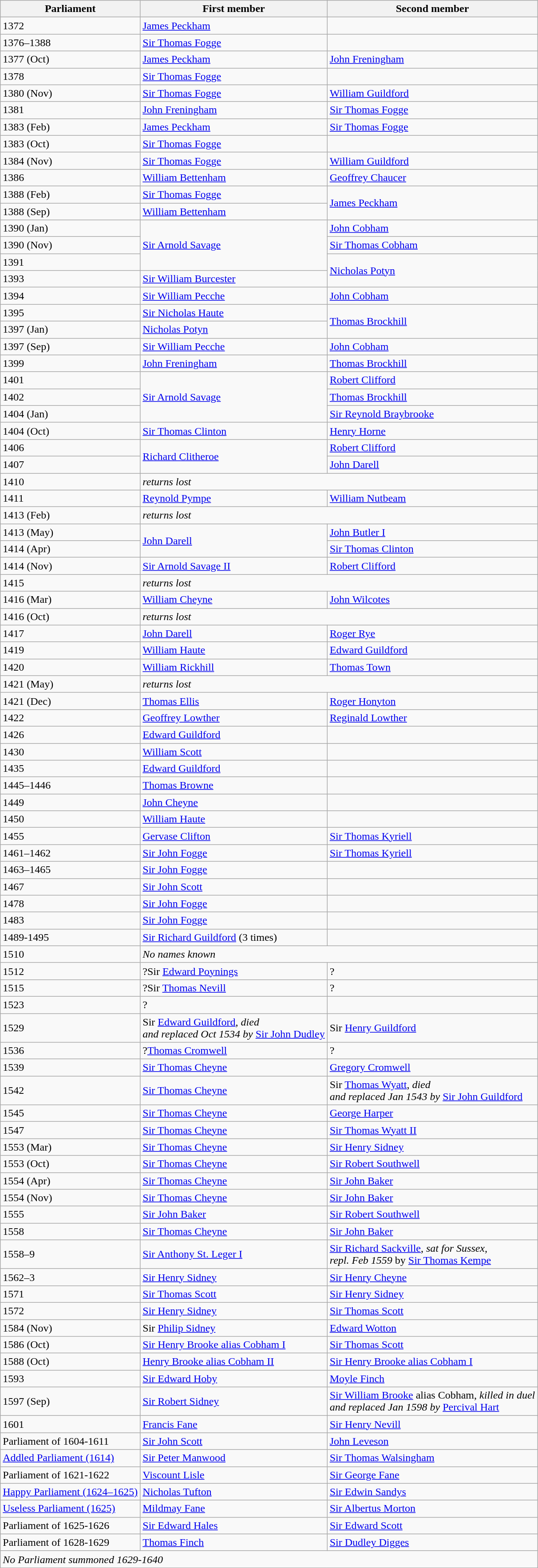<table class="wikitable">
<tr>
<th>Parliament</th>
<th>First member</th>
<th>Second member</th>
</tr>
<tr>
<td>1372</td>
<td><a href='#'>James Peckham</a></td>
<td></td>
</tr>
<tr>
<td>1376–1388</td>
<td><a href='#'>Sir Thomas Fogge</a></td>
</tr>
<tr>
<td>1377 (Oct)</td>
<td><a href='#'>James Peckham</a></td>
<td><a href='#'>John Freningham</a></td>
</tr>
<tr>
<td>1378</td>
<td><a href='#'>Sir Thomas Fogge</a></td>
<td></td>
</tr>
<tr>
<td>1380 (Nov)</td>
<td><a href='#'>Sir Thomas Fogge</a></td>
<td><a href='#'>William Guildford</a></td>
</tr>
<tr>
<td>1381</td>
<td><a href='#'>John Freningham</a></td>
<td><a href='#'>Sir Thomas Fogge</a></td>
</tr>
<tr>
<td>1383 (Feb)</td>
<td><a href='#'>James Peckham</a></td>
<td><a href='#'>Sir Thomas Fogge</a></td>
</tr>
<tr>
<td>1383 (Oct)</td>
<td><a href='#'>Sir Thomas Fogge</a></td>
<td></td>
</tr>
<tr>
<td>1384 (Nov)</td>
<td><a href='#'>Sir Thomas Fogge</a></td>
<td><a href='#'>William Guildford</a></td>
</tr>
<tr>
<td>1386</td>
<td><a href='#'>William Bettenham</a></td>
<td><a href='#'>Geoffrey Chaucer</a></td>
</tr>
<tr>
<td>1388 (Feb)</td>
<td><a href='#'>Sir Thomas Fogge</a></td>
<td rowspan=2><a href='#'>James Peckham</a></td>
</tr>
<tr>
<td>1388 (Sep)</td>
<td><a href='#'>William Bettenham</a></td>
</tr>
<tr>
<td>1390 (Jan)</td>
<td rowspan=3><a href='#'>Sir Arnold Savage</a></td>
<td><a href='#'>John Cobham</a></td>
</tr>
<tr>
<td>1390 (Nov)</td>
<td><a href='#'>Sir Thomas Cobham</a></td>
</tr>
<tr>
<td>1391</td>
<td rowspan=2><a href='#'>Nicholas Potyn</a></td>
</tr>
<tr>
<td>1393</td>
<td><a href='#'>Sir William Burcester</a></td>
</tr>
<tr>
<td>1394</td>
<td><a href='#'>Sir William Pecche</a></td>
<td><a href='#'>John Cobham</a></td>
</tr>
<tr>
<td>1395</td>
<td><a href='#'>Sir Nicholas Haute</a></td>
<td rowspan=2><a href='#'>Thomas Brockhill</a></td>
</tr>
<tr>
<td>1397 (Jan)</td>
<td><a href='#'>Nicholas Potyn</a></td>
</tr>
<tr>
<td>1397 (Sep)</td>
<td><a href='#'>Sir William Pecche</a></td>
<td><a href='#'>John Cobham</a></td>
</tr>
<tr>
<td>1399</td>
<td><a href='#'>John Freningham</a></td>
<td><a href='#'>Thomas Brockhill</a></td>
</tr>
<tr>
<td>1401</td>
<td rowspan=3><a href='#'>Sir Arnold Savage</a></td>
<td><a href='#'>Robert Clifford</a></td>
</tr>
<tr>
<td>1402</td>
<td><a href='#'>Thomas Brockhill</a></td>
</tr>
<tr>
<td>1404 (Jan)</td>
<td><a href='#'>Sir Reynold Braybrooke</a></td>
</tr>
<tr>
<td>1404 (Oct)</td>
<td><a href='#'>Sir Thomas Clinton</a></td>
<td><a href='#'>Henry Horne</a></td>
</tr>
<tr>
<td>1406</td>
<td rowspan=2><a href='#'>Richard Clitheroe</a></td>
<td><a href='#'>Robert Clifford</a></td>
</tr>
<tr>
<td>1407</td>
<td><a href='#'>John Darell</a></td>
</tr>
<tr>
<td>1410</td>
<td colspan=2><em>returns lost</em></td>
</tr>
<tr>
<td>1411</td>
<td><a href='#'>Reynold Pympe</a></td>
<td><a href='#'>William Nutbeam</a></td>
</tr>
<tr>
<td>1413 (Feb)</td>
<td colspan=2><em>returns lost</em></td>
</tr>
<tr>
<td>1413 (May)</td>
<td rowspan=2><a href='#'>John Darell</a></td>
<td><a href='#'>John Butler I</a></td>
</tr>
<tr>
<td>1414 (Apr)</td>
<td><a href='#'>Sir Thomas Clinton</a></td>
</tr>
<tr>
<td>1414 (Nov)</td>
<td><a href='#'>Sir Arnold Savage II</a></td>
<td><a href='#'>Robert Clifford</a></td>
</tr>
<tr>
<td>1415</td>
<td colspan=2><em>returns lost</em></td>
</tr>
<tr>
<td>1416 (Mar)</td>
<td><a href='#'>William Cheyne</a></td>
<td><a href='#'>John Wilcotes</a></td>
</tr>
<tr>
<td>1416 (Oct)</td>
<td colspan=2><em>returns lost</em></td>
</tr>
<tr>
<td>1417</td>
<td><a href='#'>John Darell</a></td>
<td><a href='#'>Roger Rye</a></td>
</tr>
<tr>
<td>1419</td>
<td><a href='#'>William Haute</a></td>
<td><a href='#'>Edward Guildford</a></td>
</tr>
<tr>
<td>1420</td>
<td><a href='#'>William Rickhill</a></td>
<td><a href='#'>Thomas Town</a></td>
</tr>
<tr>
<td>1421 (May)</td>
<td colspan=2><em>returns lost</em></td>
</tr>
<tr>
<td>1421 (Dec)</td>
<td><a href='#'>Thomas Ellis</a></td>
<td><a href='#'>Roger Honyton</a></td>
</tr>
<tr>
<td>1422</td>
<td><a href='#'>Geoffrey Lowther</a></td>
<td><a href='#'>Reginald Lowther</a></td>
</tr>
<tr>
<td>1426</td>
<td><a href='#'>Edward Guildford</a></td>
<td></td>
</tr>
<tr>
<td>1430</td>
<td><a href='#'>William Scott</a></td>
</tr>
<tr>
<td>1435</td>
<td><a href='#'>Edward Guildford</a></td>
<td></td>
</tr>
<tr>
<td>1445–1446</td>
<td><a href='#'>Thomas Browne</a></td>
<td></td>
</tr>
<tr>
<td>1449</td>
<td><a href='#'>John Cheyne</a></td>
<td></td>
</tr>
<tr>
<td>1450</td>
<td><a href='#'>William Haute</a></td>
<td></td>
</tr>
<tr>
<td>1455</td>
<td><a href='#'>Gervase Clifton</a></td>
<td><a href='#'>Sir Thomas Kyriell</a></td>
</tr>
<tr>
<td>1461–1462</td>
<td><a href='#'>Sir John Fogge</a></td>
<td><a href='#'>Sir Thomas Kyriell</a></td>
</tr>
<tr>
<td>1463–1465</td>
<td><a href='#'>Sir John Fogge</a></td>
<td></td>
</tr>
<tr>
<td>1467</td>
<td><a href='#'>Sir John Scott</a></td>
<td></td>
</tr>
<tr>
<td>1478</td>
<td><a href='#'>Sir John Fogge</a></td>
<td></td>
</tr>
<tr>
<td>1483</td>
<td><a href='#'>Sir John Fogge</a></td>
<td></td>
</tr>
<tr>
<td>1489-1495</td>
<td><a href='#'>Sir Richard Guildford</a> (3 times)</td>
<td></td>
</tr>
<tr>
<td>1510</td>
<td colspan = "2"><em>No names known</em></td>
</tr>
<tr>
<td>1512</td>
<td>?Sir <a href='#'>Edward Poynings</a></td>
<td>?  </td>
</tr>
<tr>
<td>1515</td>
<td>?Sir <a href='#'>Thomas Nevill</a></td>
<td>?  </td>
</tr>
<tr>
<td>1523</td>
<td>?</td>
</tr>
<tr>
<td>1529</td>
<td>Sir <a href='#'>Edward Guildford</a>, <em>died <br> and replaced Oct 1534 by</em> <a href='#'>Sir John Dudley</a></td>
<td>Sir <a href='#'>Henry Guildford</a>  </td>
</tr>
<tr>
<td>1536</td>
<td>?<a href='#'>Thomas Cromwell</a></td>
<td>?  </td>
</tr>
<tr>
<td>1539</td>
<td><a href='#'>Sir Thomas Cheyne</a></td>
<td><a href='#'>Gregory Cromwell</a>  </td>
</tr>
<tr>
<td>1542</td>
<td><a href='#'>Sir Thomas Cheyne</a></td>
<td>Sir <a href='#'>Thomas Wyatt</a>, <em>died <br> and replaced Jan 1543 by</em> <a href='#'>Sir John Guildford</a>  </td>
</tr>
<tr>
<td>1545</td>
<td><a href='#'>Sir Thomas Cheyne</a></td>
<td><a href='#'>George Harper</a>  </td>
</tr>
<tr>
<td>1547</td>
<td><a href='#'>Sir Thomas Cheyne</a></td>
<td><a href='#'>Sir Thomas Wyatt II</a>  </td>
</tr>
<tr>
<td>1553 (Mar)</td>
<td><a href='#'>Sir Thomas Cheyne</a></td>
<td><a href='#'>Sir Henry Sidney</a>  </td>
</tr>
<tr>
<td>1553 (Oct)</td>
<td><a href='#'>Sir Thomas Cheyne</a></td>
<td><a href='#'>Sir Robert Southwell</a>  </td>
</tr>
<tr>
<td>1554 (Apr)</td>
<td><a href='#'>Sir Thomas Cheyne</a></td>
<td><a href='#'>Sir John Baker</a>  </td>
</tr>
<tr>
<td>1554 (Nov)</td>
<td><a href='#'>Sir Thomas Cheyne</a></td>
<td><a href='#'>Sir John Baker</a>  </td>
</tr>
<tr>
<td>1555</td>
<td><a href='#'>Sir John Baker</a></td>
<td><a href='#'>Sir Robert Southwell</a>   </td>
</tr>
<tr>
<td>1558</td>
<td><a href='#'>Sir Thomas Cheyne</a></td>
<td><a href='#'>Sir John Baker</a>  </td>
</tr>
<tr>
<td>1558–9</td>
<td><a href='#'>Sir Anthony St. Leger I</a></td>
<td><a href='#'>Sir Richard Sackville</a>, <em>sat for Sussex,<br> repl. Feb 1559</em> by <a href='#'>Sir Thomas Kempe</a></td>
</tr>
<tr>
<td>1562–3</td>
<td><a href='#'>Sir Henry Sidney</a></td>
<td><a href='#'>Sir Henry Cheyne</a></td>
</tr>
<tr>
<td>1571</td>
<td><a href='#'>Sir Thomas Scott</a></td>
<td><a href='#'>Sir Henry Sidney</a></td>
</tr>
<tr>
<td>1572</td>
<td><a href='#'>Sir Henry Sidney</a></td>
<td><a href='#'>Sir Thomas Scott</a></td>
</tr>
<tr>
<td>1584 (Nov)</td>
<td>Sir <a href='#'>Philip Sidney</a></td>
<td><a href='#'>Edward Wotton</a></td>
</tr>
<tr>
<td>1586 (Oct)</td>
<td><a href='#'>Sir Henry Brooke alias Cobham I</a></td>
<td><a href='#'>Sir Thomas Scott</a></td>
</tr>
<tr>
<td>1588 (Oct)</td>
<td><a href='#'>Henry Brooke alias Cobham II</a></td>
<td><a href='#'>Sir Henry Brooke alias Cobham I</a></td>
</tr>
<tr>
<td>1593</td>
<td><a href='#'>Sir Edward Hoby</a></td>
<td><a href='#'>Moyle Finch</a></td>
</tr>
<tr>
<td>1597 (Sep)</td>
<td><a href='#'>Sir Robert Sidney</a></td>
<td><a href='#'>Sir William Brooke</a> alias Cobham, <em>killed in duel <br> and replaced Jan 1598 by</em> <a href='#'>Percival Hart</a></td>
</tr>
<tr>
<td>1601</td>
<td><a href='#'>Francis Fane</a></td>
<td><a href='#'>Sir Henry Nevill</a></td>
</tr>
<tr>
<td>Parliament of 1604-1611</td>
<td><a href='#'>Sir John Scott</a></td>
<td><a href='#'>John Leveson</a></td>
</tr>
<tr>
<td><a href='#'>Addled Parliament (1614)</a></td>
<td><a href='#'>Sir Peter Manwood</a></td>
<td><a href='#'>Sir Thomas Walsingham</a></td>
</tr>
<tr>
<td>Parliament of 1621-1622</td>
<td><a href='#'>Viscount Lisle</a></td>
<td><a href='#'>Sir George Fane</a></td>
</tr>
<tr>
<td><a href='#'>Happy Parliament (1624–1625)</a></td>
<td><a href='#'>Nicholas Tufton</a></td>
<td><a href='#'>Sir Edwin Sandys</a></td>
</tr>
<tr>
<td><a href='#'>Useless Parliament (1625)</a></td>
<td><a href='#'>Mildmay Fane</a></td>
<td><a href='#'>Sir Albertus Morton</a></td>
</tr>
<tr>
<td>Parliament of 1625-1626</td>
<td><a href='#'>Sir Edward Hales</a></td>
<td><a href='#'>Sir Edward Scott</a></td>
</tr>
<tr>
<td>Parliament of 1628-1629</td>
<td><a href='#'>Thomas Finch</a></td>
<td><a href='#'>Sir Dudley Digges</a></td>
</tr>
<tr>
<td colspan="4"><em>No Parliament summoned 1629-1640</em></td>
</tr>
<tr>
</tr>
</table>
